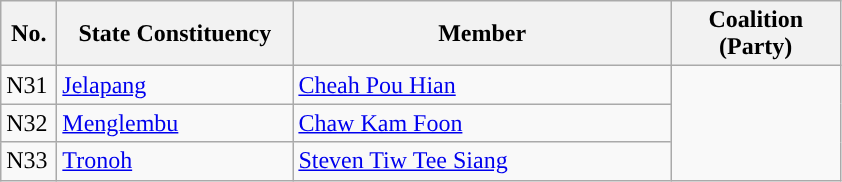<table class="wikitable">
<tr>
<th width="30">No.</th>
<th width="150">State Constituency</th>
<th width="245">Member</th>
<th width="105">Coalition (Party)</th>
</tr>
<tr>
<td>N31</td>
<td><a href='#'>Jelapang</a></td>
<td><a href='#'>Cheah Pou Hian</a></td>
<td rowspan="3"></td>
</tr>
<tr>
<td>N32</td>
<td><a href='#'>Menglembu</a></td>
<td><a href='#'>Chaw Kam Foon</a></td>
</tr>
<tr>
<td>N33</td>
<td><a href='#'>Tronoh</a></td>
<td><a href='#'>Steven Tiw Tee Siang</a></td>
</tr>
</table>
